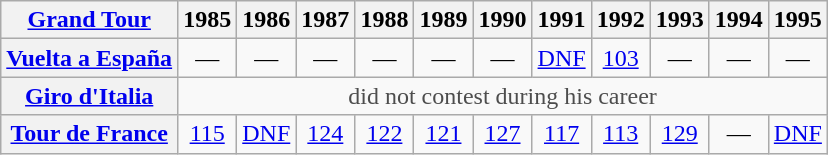<table class="wikitable plainrowheaders">
<tr>
<th scope="col"><a href='#'>Grand Tour</a></th>
<th scope="col">1985</th>
<th scope="col">1986</th>
<th scope="col">1987</th>
<th scope="col">1988</th>
<th scope="col">1989</th>
<th scope="col">1990</th>
<th scope="col">1991</th>
<th scope="col">1992</th>
<th scope="col">1993</th>
<th scope="col">1994</th>
<th scope="col">1995</th>
</tr>
<tr style="text-align:center;">
<th scope="row"> <a href='#'>Vuelta a España</a></th>
<td>—</td>
<td>—</td>
<td>—</td>
<td>—</td>
<td>—</td>
<td>—</td>
<td style="text-align:center;"><a href='#'>DNF</a></td>
<td style="text-align:center;"><a href='#'>103</a></td>
<td>—</td>
<td>—</td>
<td>—</td>
</tr>
<tr style="text-align:center;">
<th scope="row"> <a href='#'>Giro d'Italia</a></th>
<td style="color:#4d4d4d;" colspan=11>did not contest during his career</td>
</tr>
<tr style="text-align:center;">
<th scope="row"> <a href='#'>Tour de France</a></th>
<td style="text-align:center;"><a href='#'>115</a></td>
<td style="text-align:center;"><a href='#'>DNF</a></td>
<td style="text-align:center;"><a href='#'>124</a></td>
<td style="text-align:center;"><a href='#'>122</a></td>
<td style="text-align:center;"><a href='#'>121</a></td>
<td style="text-align:center;"><a href='#'>127</a></td>
<td style="text-align:center;"><a href='#'>117</a></td>
<td style="text-align:center;"><a href='#'>113</a></td>
<td style="text-align:center;"><a href='#'>129</a></td>
<td>—</td>
<td style="text-align:center;"><a href='#'>DNF</a></td>
</tr>
</table>
